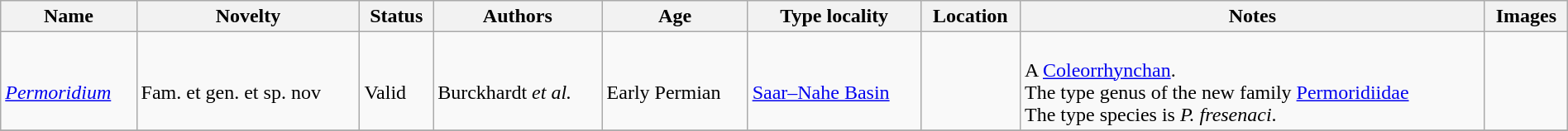<table class="wikitable sortable" align="center" width="100%">
<tr>
<th>Name</th>
<th>Novelty</th>
<th>Status</th>
<th>Authors</th>
<th>Age</th>
<th>Type locality</th>
<th>Location</th>
<th>Notes</th>
<th>Images</th>
</tr>
<tr>
<td><br><em><a href='#'>Permoridium</a></em></td>
<td><br>Fam. et gen. et sp. nov</td>
<td><br>Valid</td>
<td><br>Burckhardt <em>et al.</em></td>
<td><br>Early Permian</td>
<td><br><a href='#'>Saar–Nahe Basin</a></td>
<td><br></td>
<td><br>A <a href='#'>Coleorrhynchan</a>.<br> The type genus of the new family <a href='#'>Permoridiidae</a><br> The type species is <em>P. fresenaci</em>.</td>
<td></td>
</tr>
<tr>
</tr>
</table>
